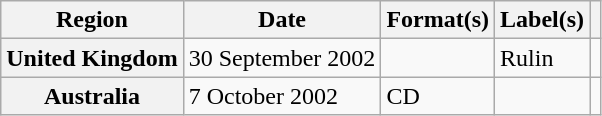<table class="wikitable plainrowheaders">
<tr>
<th scope="col">Region</th>
<th scope="col">Date</th>
<th scope="col">Format(s)</th>
<th scope="col">Label(s)</th>
<th scope="col"></th>
</tr>
<tr>
<th scope="row">United Kingdom</th>
<td>30 September 2002</td>
<td></td>
<td>Rulin</td>
<td align="center"></td>
</tr>
<tr>
<th scope="row">Australia</th>
<td>7 October 2002</td>
<td>CD</td>
<td></td>
<td align="center"></td>
</tr>
</table>
